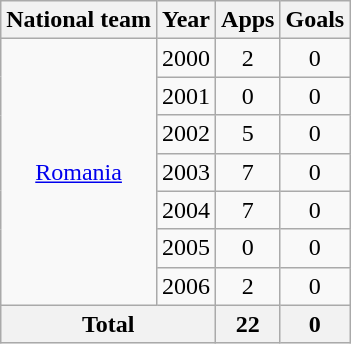<table class="wikitable" style="text-align:center">
<tr>
<th>National team</th>
<th>Year</th>
<th>Apps</th>
<th>Goals</th>
</tr>
<tr>
<td rowspan="7"><a href='#'>Romania</a></td>
<td>2000</td>
<td>2</td>
<td>0</td>
</tr>
<tr>
<td>2001</td>
<td>0</td>
<td>0</td>
</tr>
<tr>
<td>2002</td>
<td>5</td>
<td>0</td>
</tr>
<tr>
<td>2003</td>
<td>7</td>
<td>0</td>
</tr>
<tr>
<td>2004</td>
<td>7</td>
<td>0</td>
</tr>
<tr>
<td>2005</td>
<td>0</td>
<td>0</td>
</tr>
<tr>
<td>2006</td>
<td>2</td>
<td>0</td>
</tr>
<tr>
<th colspan="2">Total</th>
<th>22</th>
<th>0</th>
</tr>
</table>
